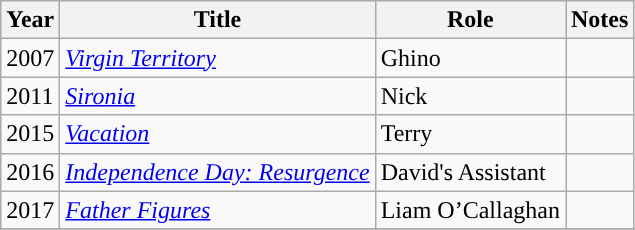<table class="wikitable">
<tr>
<th>Year</th>
<th>Title</th>
<th>Role</th>
<th class="unsortable">Notes</th>
</tr>
<tr>
<td>2007</td>
<td><em><a href='#'>Virgin Territory</a></em></td>
<td>Ghino</td>
<td></td>
</tr>
<tr>
<td>2011</td>
<td><em><a href='#'>Sironia</a></em></td>
<td>Nick</td>
<td></td>
</tr>
<tr>
<td>2015</td>
<td><em><a href='#'>Vacation</a></em></td>
<td>Terry</td>
<td></td>
</tr>
<tr>
<td>2016</td>
<td><em><a href='#'>Independence Day: Resurgence</a></em></td>
<td>David's Assistant</td>
<td></td>
</tr>
<tr>
<td>2017</td>
<td><em><a href='#'>Father Figures</a></em></td>
<td>Liam O’Callaghan</td>
<td></td>
</tr>
<tr>
</tr>
</table>
